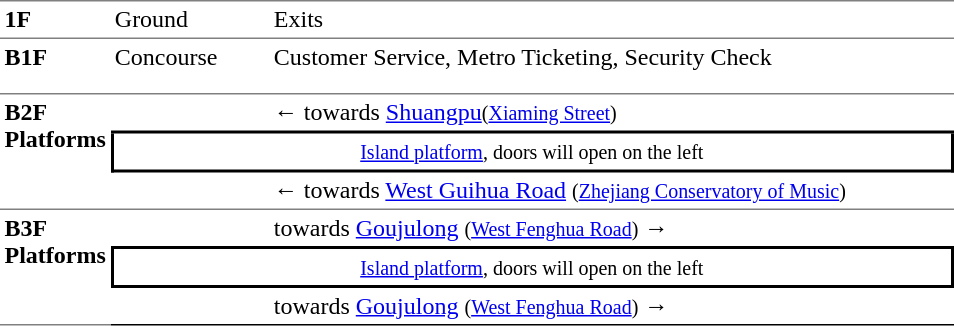<table border="0" cellspacing="0" cellpadding="3">
<tr>
<td style="border-bottom:solid 1px gray;border-top:solid 1px gray;width:50px;vertical-align:top;"><strong>1F</strong></td>
<td style="border-top:solid 1px gray;border-bottom:solid 1px gray;width:100px;vertical-align:top;">Ground</td>
<td style="border-top:solid 1px gray;border-bottom:solid 1px gray;width:450px;vertical-align:top;">Exits</td>
</tr>
<tr>
<td rowspan="3" style="border-bottom:solid 1px gray;vertical-align:top;"><strong>B1F</strong></td>
<td rowspan="3" style="border-bottom:solid 1px gray;vertical-align:top;">Concourse</td>
<td>Customer Service, Metro Ticketing, Security Check</td>
</tr>
<tr>
<td></td>
</tr>
<tr>
<td style="border-bottom:solid 1px gray;"></td>
</tr>
<tr>
<td rowspan="3" style="border-bottom:solid 1px gray;vertical-align:top;"><strong>B2F<br>Platforms</strong></td>
<td style="border-bottom:solid 2px black;"></td>
<td style="border-bottom:solid 2px black;">←  towards <a href='#'>Shuangpu</a><small>(<a href='#'>Xiaming Street</a>)</small></td>
</tr>
<tr>
<td colspan="2" style="border-right:solid 2px black;border-left:solid 2px black;border-bottom:solid 2px black;text-align:center;"><small><a href='#'>Island platform</a>, doors will open on the left</small></td>
</tr>
<tr>
<td style="border-bottom:solid 1px gray;"></td>
<td style="border-bottom:solid 1px gray;">←   towards <a href='#'>West Guihua Road</a> <small>(<a href='#'>Zhejiang Conservatory of Music</a>)</small></td>
</tr>
<tr>
<td rowspan="3" style="border-bottom:solid 1px gray;vertical-align:top;"><strong>B3F<br>Platforms</strong></td>
<td></td>
<td>  towards <a href='#'>Goujulong</a> <small>(<a href='#'>West Fenghua Road</a>)</small> →</td>
</tr>
<tr>
<td colspan="2" style="border-top:solid 2px black;border-right:solid 2px black;border-left:solid 2px black;border-bottom:solid 2px black;text-align:center;"><small><a href='#'>Island platform</a>, doors will open on the left</small></td>
</tr>
<tr>
<td style="border-bottom:solid 1px black;"></td>
<td style="border-bottom:solid 1px black;">   towards <a href='#'>Goujulong</a> <small>(<a href='#'>West Fenghua Road</a>)</small> →</td>
</tr>
</table>
